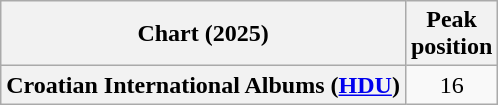<table class="wikitable plainrowheaders" style="text-align:center">
<tr>
<th scope="col">Chart (2025)</th>
<th scope="col">Peak<br>position</th>
</tr>
<tr>
<th scope="row">Croatian International Albums (<a href='#'>HDU</a>)</th>
<td>16</td>
</tr>
</table>
